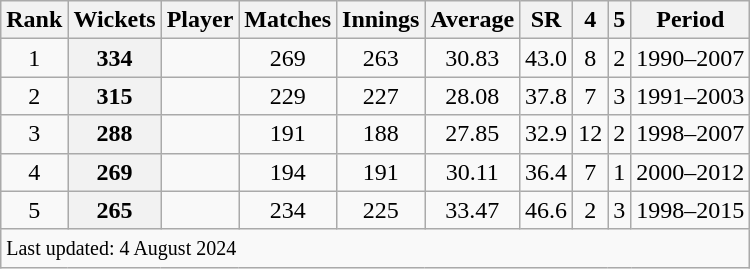<table class="wikitable sortable">
<tr>
<th scope=col>Rank</th>
<th scope=col>Wickets</th>
<th scope=col>Player</th>
<th scope=col>Matches</th>
<th scope=col>Innings</th>
<th scope=col>Average</th>
<th scope=col>SR</th>
<th scope=col>4</th>
<th scope=col>5</th>
<th scope=col>Period</th>
</tr>
<tr>
<td align=center>1</td>
<th scope=row style=text-align:center;>334</th>
<td></td>
<td align=center>269</td>
<td align=center>263</td>
<td align=center>30.83</td>
<td align=center>43.0</td>
<td align=center>8</td>
<td align=center>2</td>
<td>1990–2007</td>
</tr>
<tr>
<td align=center>2</td>
<th scope=row style=text-align:center;>315</th>
<td></td>
<td align=center>229</td>
<td align=center>227</td>
<td align=center>28.08</td>
<td align=center>37.8</td>
<td align=center>7</td>
<td align=center>3</td>
<td>1991–2003</td>
</tr>
<tr>
<td align=center>3</td>
<th scope=row style=text-align:center;>288</th>
<td></td>
<td align=center>191</td>
<td align=center>188</td>
<td align=center>27.85</td>
<td align=center>32.9</td>
<td align=center>12</td>
<td align=center>2</td>
<td>1998–2007</td>
</tr>
<tr>
<td align=center>4</td>
<th scope=row style=text-align:center;>269</th>
<td></td>
<td align=center>194</td>
<td align=center>191</td>
<td align=center>30.11</td>
<td align=center>36.4</td>
<td align=center>7</td>
<td align=center>1</td>
<td>2000–2012</td>
</tr>
<tr>
<td align=center>5</td>
<th scope=row style=text-align:center;>265</th>
<td></td>
<td align=center>234</td>
<td align=center>225</td>
<td align=center>33.47</td>
<td align=center>46.6</td>
<td align=center>2</td>
<td align=center>3</td>
<td>1998–2015</td>
</tr>
<tr class=sortbottom>
<td colspan=10><small>Last updated: 4 August 2024</small></td>
</tr>
</table>
